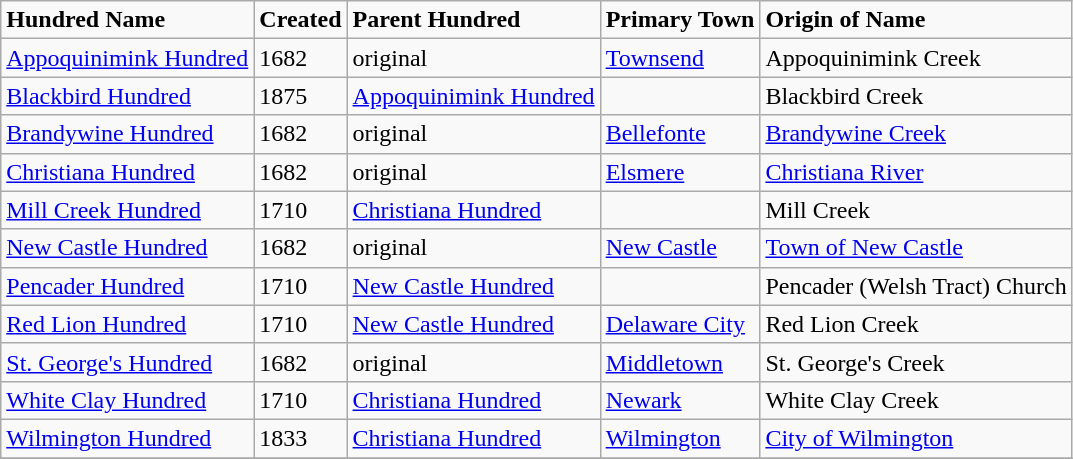<table class="wikitable sortable">
<tr>
<td><strong>Hundred Name</strong></td>
<td><strong>Created</strong></td>
<td><strong>Parent Hundred</strong></td>
<td><strong>Primary Town</strong></td>
<td><strong>Origin of Name</strong></td>
</tr>
<tr>
<td><a href='#'>Appoquinimink Hundred</a></td>
<td>1682</td>
<td>original</td>
<td><a href='#'>Townsend</a></td>
<td>Appoquinimink Creek</td>
</tr>
<tr>
<td><a href='#'>Blackbird Hundred</a></td>
<td>1875</td>
<td><a href='#'>Appoquinimink Hundred</a></td>
<td></td>
<td>Blackbird Creek</td>
</tr>
<tr>
<td><a href='#'>Brandywine Hundred</a></td>
<td>1682</td>
<td>original</td>
<td><a href='#'>Bellefonte</a></td>
<td><a href='#'>Brandywine Creek</a></td>
</tr>
<tr>
<td><a href='#'>Christiana Hundred</a></td>
<td>1682</td>
<td>original</td>
<td><a href='#'>Elsmere</a></td>
<td><a href='#'>Christiana River</a></td>
</tr>
<tr>
<td><a href='#'>Mill Creek Hundred</a></td>
<td>1710</td>
<td><a href='#'>Christiana Hundred</a></td>
<td></td>
<td>Mill Creek</td>
</tr>
<tr>
<td><a href='#'>New Castle Hundred</a></td>
<td>1682</td>
<td>original</td>
<td><a href='#'>New Castle</a></td>
<td><a href='#'>Town of New Castle</a></td>
</tr>
<tr>
<td><a href='#'>Pencader Hundred</a></td>
<td>1710</td>
<td><a href='#'>New Castle Hundred</a></td>
<td></td>
<td>Pencader (Welsh Tract) Church</td>
</tr>
<tr>
<td><a href='#'>Red Lion Hundred</a></td>
<td>1710</td>
<td><a href='#'>New Castle Hundred</a></td>
<td><a href='#'>Delaware City</a></td>
<td>Red Lion Creek</td>
</tr>
<tr>
<td><a href='#'>St. George's Hundred</a></td>
<td>1682</td>
<td>original</td>
<td><a href='#'>Middletown</a></td>
<td>St. George's Creek</td>
</tr>
<tr>
<td><a href='#'>White Clay Hundred</a></td>
<td>1710</td>
<td><a href='#'>Christiana Hundred</a></td>
<td><a href='#'>Newark</a></td>
<td>White Clay Creek</td>
</tr>
<tr>
<td><a href='#'>Wilmington Hundred</a></td>
<td>1833</td>
<td><a href='#'>Christiana Hundred</a></td>
<td><a href='#'>Wilmington</a></td>
<td><a href='#'>City of Wilmington</a></td>
</tr>
<tr>
</tr>
</table>
